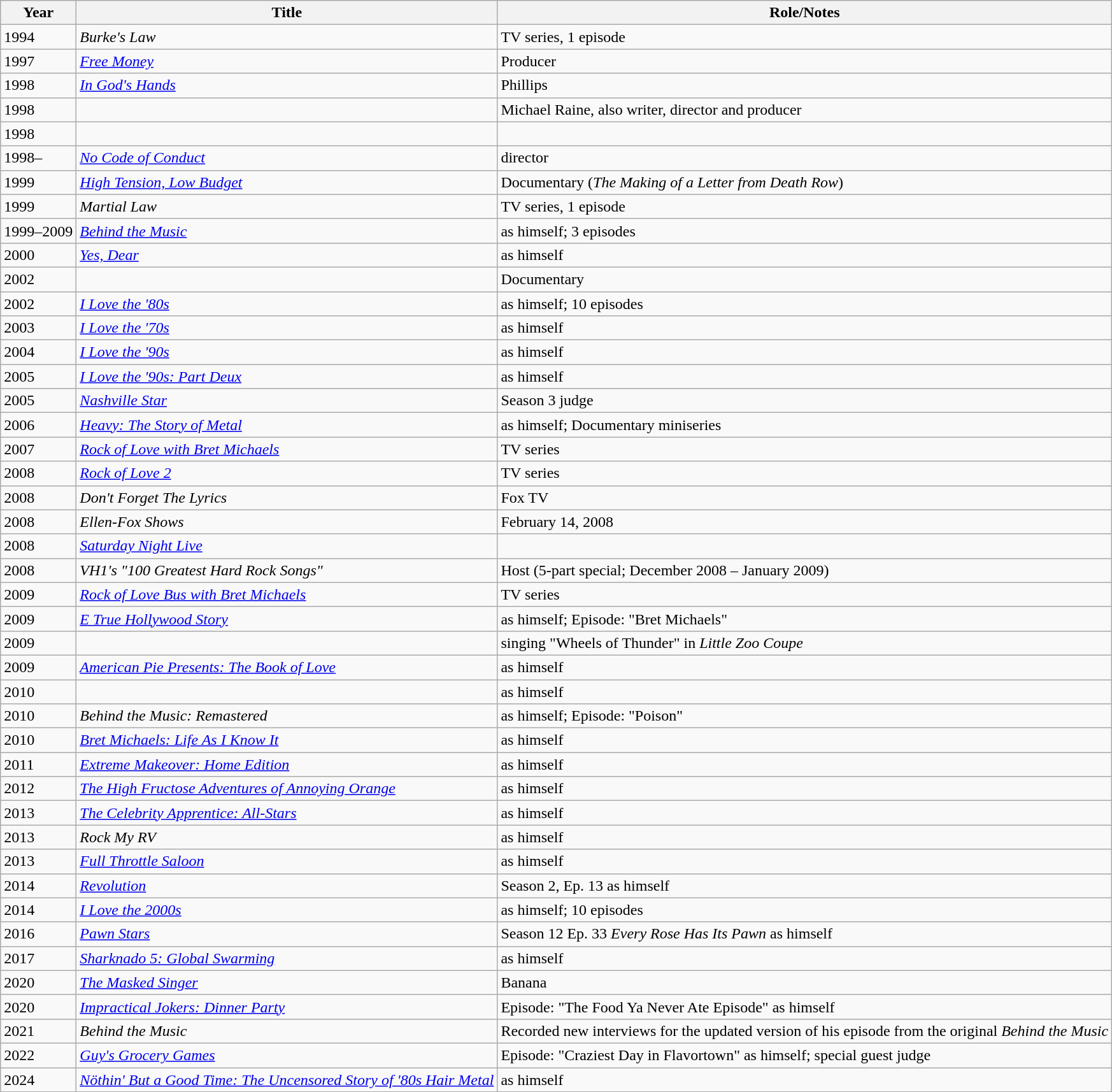<table class="wikitable sortable">
<tr>
<th>Year</th>
<th>Title</th>
<th>Role/Notes</th>
</tr>
<tr>
<td>1994</td>
<td><em>Burke's Law</em></td>
<td>TV series, 1 episode</td>
</tr>
<tr>
<td>1997</td>
<td><em><a href='#'>Free Money</a></em></td>
<td>Producer</td>
</tr>
<tr>
<td>1998</td>
<td><em><a href='#'>In God's Hands</a></em></td>
<td>Phillips</td>
</tr>
<tr>
<td>1998</td>
<td><em></em></td>
<td>Michael Raine, also writer, director and producer</td>
</tr>
<tr>
<td>1998</td>
<td><em></em></td>
<td></td>
</tr>
<tr>
<td>1998–</td>
<td><em><a href='#'>No Code of Conduct</a></em></td>
<td>director</td>
</tr>
<tr>
<td>1999</td>
<td><em><a href='#'>High Tension, Low Budget</a></em></td>
<td>Documentary (<em>The Making of a Letter from Death Row</em>)</td>
</tr>
<tr>
<td>1999</td>
<td><em>Martial Law</em></td>
<td>TV series, 1 episode</td>
</tr>
<tr>
<td>1999–2009</td>
<td><em><a href='#'>Behind the Music</a></em></td>
<td>as himself; 3 episodes</td>
</tr>
<tr>
<td>2000</td>
<td><em><a href='#'>Yes, Dear</a></em></td>
<td>as himself</td>
</tr>
<tr>
<td>2002</td>
<td><em></em></td>
<td>Documentary</td>
</tr>
<tr>
<td>2002</td>
<td><em><a href='#'>I Love the '80s</a></em></td>
<td>as himself; 10 episodes</td>
</tr>
<tr>
<td>2003</td>
<td><em><a href='#'>I Love the '70s</a></em></td>
<td>as himself</td>
</tr>
<tr>
<td>2004</td>
<td><em><a href='#'>I Love the '90s</a></em></td>
<td>as himself</td>
</tr>
<tr>
<td>2005</td>
<td><em><a href='#'>I Love the '90s: Part Deux</a></em></td>
<td>as himself</td>
</tr>
<tr>
<td>2005</td>
<td><em><a href='#'>Nashville Star</a></em></td>
<td>Season 3 judge</td>
</tr>
<tr>
<td>2006</td>
<td><em><a href='#'>Heavy: The Story of Metal</a></em></td>
<td>as himself; Documentary miniseries</td>
</tr>
<tr>
<td>2007</td>
<td><em><a href='#'>Rock of Love with Bret Michaels</a></em></td>
<td>TV series</td>
</tr>
<tr>
<td>2008</td>
<td><em><a href='#'>Rock of Love 2</a></em></td>
<td>TV series</td>
</tr>
<tr>
<td>2008</td>
<td><em>Don't Forget The Lyrics</em></td>
<td>Fox TV</td>
</tr>
<tr>
<td>2008</td>
<td><em>Ellen-Fox Shows</em></td>
<td>February 14, 2008</td>
</tr>
<tr>
<td>2008</td>
<td><em><a href='#'>Saturday Night Live</a></em></td>
<td></td>
</tr>
<tr>
<td>2008</td>
<td><em>VH1's "100 Greatest Hard Rock Songs"</em></td>
<td>Host (5-part special; December 2008 – January 2009)</td>
</tr>
<tr>
<td>2009</td>
<td><em><a href='#'>Rock of Love Bus with Bret Michaels</a></em></td>
<td>TV series</td>
</tr>
<tr>
<td>2009</td>
<td><em><a href='#'>E True Hollywood Story</a></em></td>
<td>as himself; Episode: "Bret Michaels"</td>
</tr>
<tr>
<td>2009</td>
<td><em></em></td>
<td>singing "Wheels of Thunder" in <em>Little Zoo Coupe</em></td>
</tr>
<tr>
<td>2009</td>
<td><em><a href='#'>American Pie Presents: The Book of Love</a></em></td>
<td>as himself</td>
</tr>
<tr>
<td>2010</td>
<td><em></em></td>
<td>as himself</td>
</tr>
<tr>
<td>2010</td>
<td><em>Behind the Music: Remastered</em></td>
<td>as himself; Episode: "Poison"</td>
</tr>
<tr>
<td>2010</td>
<td><em><a href='#'>Bret Michaels: Life As I Know It</a></em></td>
<td>as himself</td>
</tr>
<tr>
<td>2011</td>
<td><em><a href='#'>Extreme Makeover: Home Edition</a></em></td>
<td>as himself</td>
</tr>
<tr>
<td>2012</td>
<td><em><a href='#'>The High Fructose Adventures of Annoying Orange</a></em></td>
<td>as himself</td>
</tr>
<tr>
<td>2013</td>
<td><em><a href='#'>The Celebrity Apprentice: All-Stars</a></em></td>
<td>as himself</td>
</tr>
<tr>
<td>2013</td>
<td><em>Rock My RV</em></td>
<td>as himself</td>
</tr>
<tr>
<td>2013</td>
<td><em><a href='#'>Full Throttle Saloon</a></em></td>
<td>as himself</td>
</tr>
<tr>
<td>2014</td>
<td><em><a href='#'>Revolution</a></em></td>
<td>Season 2, Ep. 13 as himself</td>
</tr>
<tr>
<td>2014</td>
<td><em><a href='#'>I Love the 2000s</a></em></td>
<td>as himself; 10 episodes</td>
</tr>
<tr>
<td>2016</td>
<td><em><a href='#'>Pawn Stars</a></em></td>
<td>Season 12 Ep. 33 <em>Every Rose Has Its Pawn</em> as himself</td>
</tr>
<tr>
<td>2017</td>
<td><em><a href='#'>Sharknado 5: Global Swarming</a></em></td>
<td>as himself</td>
</tr>
<tr>
<td>2020</td>
<td><em><a href='#'>The Masked Singer</a></em></td>
<td>Banana</td>
</tr>
<tr>
<td>2020</td>
<td><em><a href='#'>Impractical Jokers: Dinner Party</a></em></td>
<td>Episode: "The Food Ya Never Ate Episode" as himself</td>
</tr>
<tr>
<td>2021</td>
<td><em>Behind the Music</em></td>
<td>Recorded new interviews for the updated version of his episode from the original <em>Behind the Music</em></td>
</tr>
<tr>
<td>2022</td>
<td><em><a href='#'>Guy's Grocery Games</a></em></td>
<td>Episode: "Craziest Day in Flavortown" as himself; special guest judge</td>
</tr>
<tr>
<td>2024</td>
<td><em><a href='#'>Nöthin' But a Good Time: The Uncensored Story of '80s Hair Metal</a></em></td>
<td>as himself</td>
</tr>
</table>
